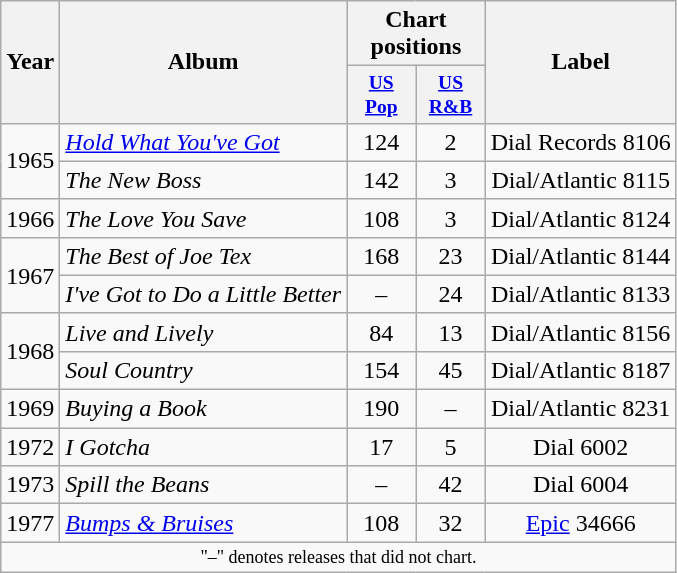<table class="wikitable" style="text-align:center;">
<tr>
<th rowspan="2">Year</th>
<th rowspan="2">Album</th>
<th colspan="2">Chart positions</th>
<th rowspan="2">Label</th>
</tr>
<tr style="font-size:small;">
<th width="40"><a href='#'>US Pop</a><br></th>
<th width="40"><a href='#'>US R&B</a><br></th>
</tr>
<tr>
<td rowspan="2">1965</td>
<td align="left"><em><a href='#'>Hold What You've Got</a></em></td>
<td>124</td>
<td>2</td>
<td>Dial Records 8106</td>
</tr>
<tr>
<td align="left"><em>The New Boss</em></td>
<td>142</td>
<td>3</td>
<td>Dial/Atlantic 8115</td>
</tr>
<tr>
<td rowspan="1">1966</td>
<td align="left"><em>The Love You Save</em></td>
<td>108</td>
<td>3</td>
<td>Dial/Atlantic 8124</td>
</tr>
<tr>
<td rowspan="2">1967</td>
<td align="left"><em>The Best of Joe Tex</em></td>
<td>168</td>
<td>23</td>
<td>Dial/Atlantic 8144</td>
</tr>
<tr>
<td align="left"><em>I've Got to Do a Little Better</em></td>
<td>–</td>
<td>24</td>
<td>Dial/Atlantic 8133</td>
</tr>
<tr>
<td rowspan="2">1968</td>
<td align="left"><em>Live and Lively</em></td>
<td>84</td>
<td>13</td>
<td>Dial/Atlantic 8156</td>
</tr>
<tr>
<td align="left"><em>Soul Country</em></td>
<td>154</td>
<td>45</td>
<td>Dial/Atlantic 8187</td>
</tr>
<tr>
<td rowspan="1">1969</td>
<td align="left"><em>Buying a Book</em></td>
<td>190</td>
<td>–</td>
<td>Dial/Atlantic 8231</td>
</tr>
<tr>
<td rowspan="1">1972</td>
<td align="left"><em>I Gotcha</em></td>
<td>17</td>
<td>5</td>
<td>Dial 6002</td>
</tr>
<tr>
<td rowspan="1">1973</td>
<td align="left"><em>Spill the Beans</em></td>
<td>–</td>
<td>42</td>
<td>Dial 6004</td>
</tr>
<tr>
<td rowspan="1">1977</td>
<td align="left"><em><a href='#'>Bumps & Bruises</a></em></td>
<td>108</td>
<td>32</td>
<td><a href='#'>Epic</a> 34666</td>
</tr>
<tr>
<td colspan="6" style="text-align:center; font-size:9pt;">"–" denotes releases that did not chart.</td>
</tr>
</table>
